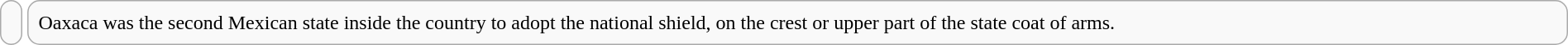<table style="border-spacing:4px; margin:1em -4px 3px;">
<tr>
<td style="border:1px solid #aaa; vertical-align:middle; color:#000; padding:5px 8px; border-radius:10px; background:#f9f9f9;"></td>
<td style="width:100%; border:1px solid #aaa; background:#f9f9f9; vertical-align:middle; padding:8px; border-radius:10px;">Oaxaca was the second Mexican state inside the country to adopt the national shield, on the crest or upper part of the state coat of arms.</td>
</tr>
</table>
